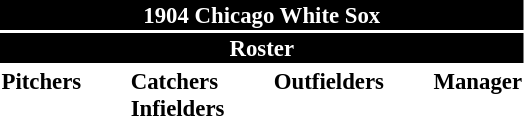<table class="toccolours" style="font-size: 95%;">
<tr>
<th colspan="10" style="background-color: black; color: #FFFFFF; text-align: center;">1904 Chicago White Sox</th>
</tr>
<tr>
<td colspan="10" style="background-color: black; color: white; text-align: center;"><strong>Roster</strong></td>
</tr>
<tr>
<td valign="top"><strong>Pitchers</strong><br>







</td>
<td width="25px"></td>
<td valign="top"><strong>Catchers</strong><br>



<strong>Infielders</strong>




</td>
<td width="25px"></td>
<td valign="top"><strong>Outfielders</strong><br>




</td>
<td width="25px"></td>
<td valign="top"><strong>Manager</strong><br>
</td>
</tr>
</table>
